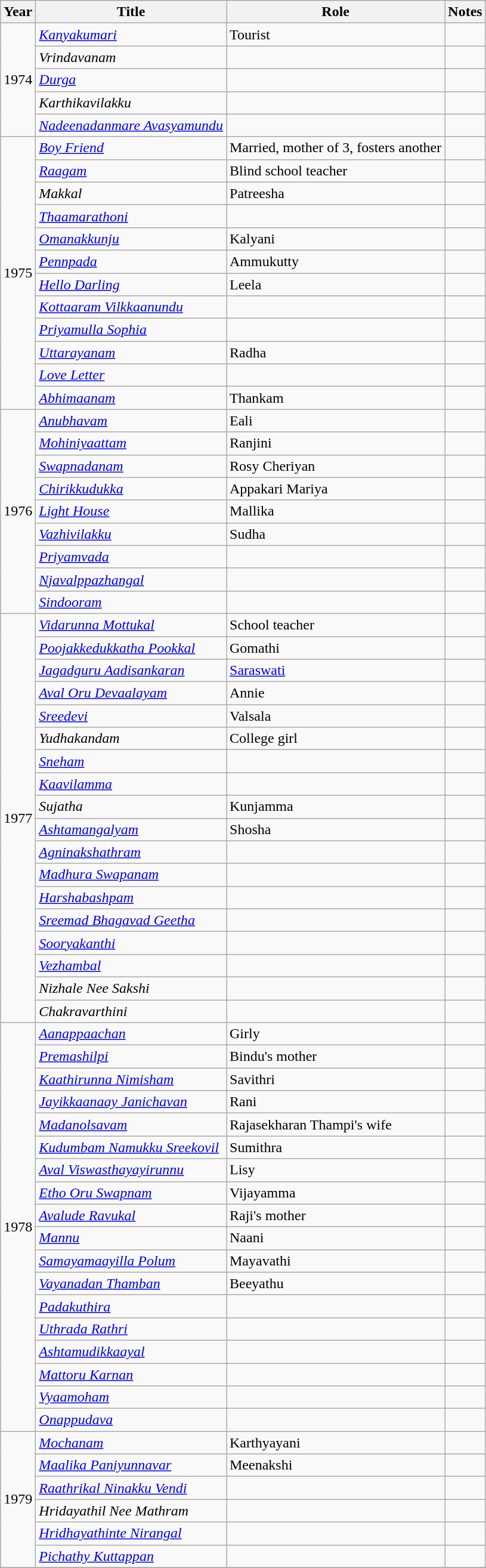<table class="wikitable sortable">
<tr>
<th scope="col">Year</th>
<th scope="col">Title</th>
<th scope="col">Role</th>
<th scope="col" class="unsortable">Notes</th>
</tr>
<tr>
<td rowspan=5>1974</td>
<td><em><a href='#'>Kanyakumari</a></em></td>
<td>Tourist</td>
<td></td>
</tr>
<tr>
<td><em>Vrindavanam</em></td>
<td></td>
<td></td>
</tr>
<tr>
<td><em><a href='#'>Durga</a></em></td>
<td></td>
<td></td>
</tr>
<tr>
<td><em>Karthikavilakku</em></td>
<td></td>
<td></td>
</tr>
<tr>
<td><em><a href='#'>Nadeenadanmare Avasyamundu</a></em></td>
<td></td>
<td></td>
</tr>
<tr>
<td rowspan=12>1975</td>
<td><em><a href='#'>Boy Friend</a></em></td>
<td>Married, mother of 3, fosters another</td>
<td></td>
</tr>
<tr>
<td><em><a href='#'>Raagam</a></em></td>
<td>Blind school teacher</td>
<td></td>
</tr>
<tr>
<td><em>Makkal</em></td>
<td>Patreesha</td>
<td></td>
</tr>
<tr>
<td><em><a href='#'>Thaamarathoni</a></em></td>
<td></td>
<td></td>
</tr>
<tr>
<td><em><a href='#'>Omanakkunju</a></em></td>
<td>Kalyani</td>
<td></td>
</tr>
<tr>
<td><em><a href='#'>Pennpada</a></em></td>
<td>Ammukutty</td>
<td></td>
</tr>
<tr>
<td><em><a href='#'>Hello Darling</a></em></td>
<td>Leela</td>
<td></td>
</tr>
<tr>
<td><em><a href='#'>Kottaaram Vilkkaanundu</a></em></td>
<td></td>
<td></td>
</tr>
<tr>
<td><em><a href='#'>Priyamulla Sophia</a></em></td>
<td></td>
<td></td>
</tr>
<tr>
<td><em><a href='#'>Uttarayanam</a></em></td>
<td>Radha</td>
<td></td>
</tr>
<tr>
<td><em><a href='#'>Love Letter</a></em></td>
<td></td>
<td></td>
</tr>
<tr>
<td><em><a href='#'>Abhimaanam</a></em></td>
<td>Thankam</td>
<td></td>
</tr>
<tr>
<td rowspan=9>1976</td>
<td><em><a href='#'>Anubhavam</a></em></td>
<td>Eali</td>
<td></td>
</tr>
<tr>
<td><em><a href='#'>Mohiniyaattam</a></em></td>
<td>Ranjini</td>
<td></td>
</tr>
<tr>
<td><em><a href='#'>Swapnadanam</a></em></td>
<td>Rosy Cheriyan</td>
<td></td>
</tr>
<tr>
<td><em><a href='#'>Chirikkudukka</a></em></td>
<td>Appakari Mariya</td>
<td></td>
</tr>
<tr>
<td><em><a href='#'>Light House</a></em></td>
<td>Mallika</td>
<td></td>
</tr>
<tr>
<td><em><a href='#'>Vazhivilakku</a></em></td>
<td>Sudha</td>
<td></td>
</tr>
<tr>
<td><em><a href='#'>Priyamvada</a></em></td>
<td></td>
<td></td>
</tr>
<tr>
<td><em><a href='#'>Njavalppazhangal</a></em></td>
<td></td>
<td></td>
</tr>
<tr>
<td><em><a href='#'>Sindooram</a></em></td>
<td></td>
<td></td>
</tr>
<tr>
<td rowspan=18>1977</td>
<td><em><a href='#'>Vidarunna Mottukal</a></em></td>
<td>School teacher</td>
<td></td>
</tr>
<tr>
<td><em><a href='#'>Poojakkedukkatha Pookkal</a></em></td>
<td>Gomathi</td>
<td></td>
</tr>
<tr>
<td><em><a href='#'>Jagadguru Aadisankaran</a></em></td>
<td><a href='#'>Saraswati</a></td>
<td></td>
</tr>
<tr>
<td><em><a href='#'>Aval Oru Devaalayam</a></em></td>
<td>Annie</td>
<td></td>
</tr>
<tr>
<td><em><a href='#'>Sreedevi</a></em></td>
<td>Valsala</td>
<td></td>
</tr>
<tr>
<td><em>Yudhakandam</em></td>
<td>College girl</td>
<td></td>
</tr>
<tr>
<td><em><a href='#'>Sneham</a></em></td>
<td></td>
<td></td>
</tr>
<tr>
<td><em><a href='#'>Kaavilamma</a></em></td>
<td></td>
<td></td>
</tr>
<tr>
<td><em>Sujatha</em></td>
<td>Kunjamma</td>
<td></td>
</tr>
<tr>
<td><em><a href='#'>Ashtamangalyam</a></em></td>
<td>Shosha</td>
<td></td>
</tr>
<tr>
<td><em><a href='#'>Agninakshathram</a></em></td>
<td></td>
<td></td>
</tr>
<tr>
<td><em><a href='#'>Madhura Swapanam</a></em></td>
<td></td>
<td></td>
</tr>
<tr>
<td><em><a href='#'>Harshabashpam</a></em></td>
<td></td>
<td></td>
</tr>
<tr>
<td><em><a href='#'>Sreemad Bhagavad Geetha</a></em></td>
<td></td>
<td></td>
</tr>
<tr>
<td><em><a href='#'>Sooryakanthi</a></em></td>
<td></td>
<td></td>
</tr>
<tr>
<td><em><a href='#'>Vezhambal</a></em></td>
<td></td>
<td></td>
</tr>
<tr>
<td><em>Nizhale Nee Sakshi</em></td>
<td></td>
<td></td>
</tr>
<tr>
<td><em>Chakravarthini</em></td>
<td></td>
<td></td>
</tr>
<tr>
<td rowspan=18>1978</td>
<td><em><a href='#'>Aanappaachan</a></em></td>
<td>Girly</td>
<td></td>
</tr>
<tr>
<td><em><a href='#'>Premashilpi</a></em></td>
<td>Bindu's mother</td>
<td></td>
</tr>
<tr>
<td><em><a href='#'>Kaathirunna Nimisham</a></em></td>
<td>Savithri</td>
<td></td>
</tr>
<tr>
<td><em><a href='#'>Jayikkaanaay Janichavan</a></em></td>
<td>Rani</td>
<td></td>
</tr>
<tr>
<td><em><a href='#'>Madanolsavam</a></em></td>
<td>Rajasekharan Thampi's wife</td>
<td></td>
</tr>
<tr>
<td><em><a href='#'>Kudumbam Namukku Sreekovil</a></em></td>
<td>Sumithra</td>
<td></td>
</tr>
<tr>
<td><em><a href='#'>Aval Viswasthayayirunnu</a></em></td>
<td>Lisy</td>
<td></td>
</tr>
<tr>
<td><em><a href='#'>Etho Oru Swapnam</a></em></td>
<td>Vijayamma</td>
<td></td>
</tr>
<tr>
<td><em><a href='#'>Avalude Ravukal</a></em></td>
<td>Raji's mother</td>
<td></td>
</tr>
<tr>
<td><em><a href='#'>Mannu</a></em></td>
<td>Naani</td>
<td></td>
</tr>
<tr>
<td><em><a href='#'>Samayamaayilla Polum</a></em></td>
<td>Mayavathi</td>
<td></td>
</tr>
<tr>
<td><em><a href='#'>Vayanadan Thamban</a></em></td>
<td>Beeyathu</td>
<td></td>
</tr>
<tr>
<td><em><a href='#'>Padakuthira</a></em></td>
<td></td>
<td></td>
</tr>
<tr>
<td><em><a href='#'>Uthrada Rathri</a></em></td>
<td></td>
<td></td>
</tr>
<tr>
<td><em><a href='#'>Ashtamudikkaayal</a></em></td>
<td></td>
<td></td>
</tr>
<tr>
<td><em><a href='#'>Mattoru Karnan</a></em></td>
<td></td>
<td></td>
</tr>
<tr>
<td><em><a href='#'>Vyaamoham</a></em></td>
<td></td>
<td></td>
</tr>
<tr>
<td><em><a href='#'>Onappudava</a></em></td>
<td></td>
<td></td>
</tr>
<tr>
<td rowspan=6>1979</td>
<td><em><a href='#'>Mochanam</a></em></td>
<td>Karthyayani</td>
<td></td>
</tr>
<tr>
<td><em><a href='#'>Maalika Paniyunnavar</a></em></td>
<td>Meenakshi</td>
<td></td>
</tr>
<tr>
<td><em><a href='#'>Raathrikal Ninakku Vendi</a></em></td>
<td></td>
<td></td>
</tr>
<tr>
<td><em>Hridayathil Nee Mathram</em></td>
<td></td>
<td></td>
</tr>
<tr>
<td><em><a href='#'>Hridhayathinte Nirangal</a></em></td>
<td></td>
<td></td>
</tr>
<tr>
<td><em><a href='#'>Pichathy Kuttappan</a></em></td>
<td></td>
<td></td>
</tr>
<tr>
</tr>
</table>
